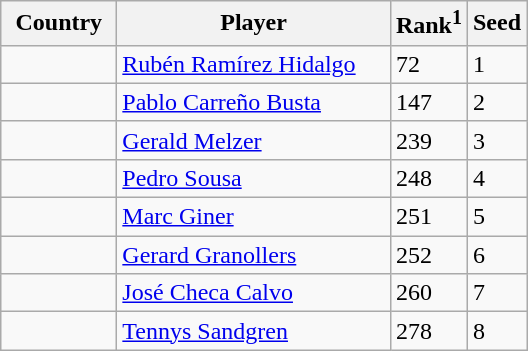<table class="sortable wikitable">
<tr>
<th width="70">Country</th>
<th width="175">Player</th>
<th>Rank<sup>1</sup></th>
<th>Seed</th>
</tr>
<tr>
<td></td>
<td><a href='#'>Rubén Ramírez Hidalgo</a></td>
<td>72</td>
<td>1</td>
</tr>
<tr>
<td></td>
<td><a href='#'>Pablo Carreño Busta</a></td>
<td>147</td>
<td>2</td>
</tr>
<tr>
<td></td>
<td><a href='#'>Gerald Melzer</a></td>
<td>239</td>
<td>3</td>
</tr>
<tr>
<td></td>
<td><a href='#'>Pedro Sousa</a></td>
<td>248</td>
<td>4</td>
</tr>
<tr>
<td></td>
<td><a href='#'>Marc Giner</a></td>
<td>251</td>
<td>5</td>
</tr>
<tr>
<td></td>
<td><a href='#'>Gerard Granollers</a></td>
<td>252</td>
<td>6</td>
</tr>
<tr>
<td></td>
<td><a href='#'>José Checa Calvo</a></td>
<td>260</td>
<td>7</td>
</tr>
<tr>
<td></td>
<td><a href='#'>Tennys Sandgren</a></td>
<td>278</td>
<td>8</td>
</tr>
</table>
